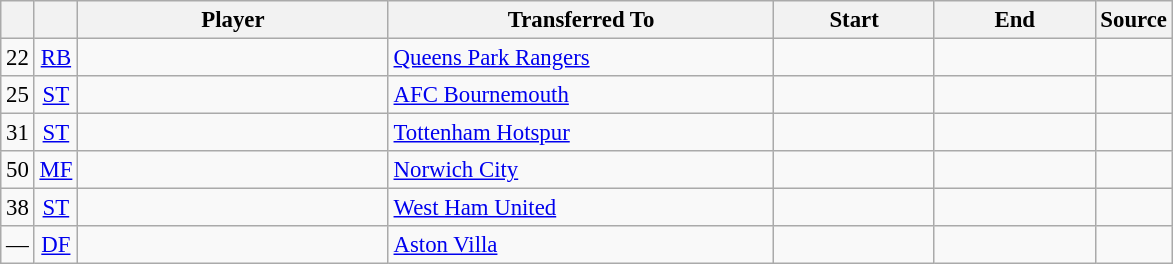<table class="wikitable plainrowheaders sortable" style="font-size:95%">
<tr>
<th></th>
<th></th>
<th scope="col" style="width:200px;">Player</th>
<th scope="col" style="width:250px;">Transferred To</th>
<th scope="col" style="width:100px;">Start</th>
<th scope="col" style="width:100px;">End</th>
<th>Source</th>
</tr>
<tr>
<td align=center>22</td>
<td align=center><a href='#'>RB</a></td>
<td></td>
<td> <a href='#'>Queens Park Rangers</a></td>
<td align=center></td>
<td align=center></td>
<td align=center></td>
</tr>
<tr>
<td align=center>25</td>
<td align=center><a href='#'>ST</a></td>
<td></td>
<td> <a href='#'>AFC Bournemouth</a></td>
<td align=center></td>
<td align=center></td>
<td align=center></td>
</tr>
<tr>
<td align=center>31</td>
<td align=center><a href='#'>ST</a></td>
<td></td>
<td> <a href='#'>Tottenham Hotspur</a></td>
<td align=center></td>
<td align=center></td>
<td align=center></td>
</tr>
<tr>
<td align=center>50</td>
<td align=center><a href='#'>MF</a></td>
<td></td>
<td> <a href='#'>Norwich City</a></td>
<td align=center></td>
<td align=center></td>
<td align=center></td>
</tr>
<tr>
<td align=center>38</td>
<td align=center><a href='#'>ST</a></td>
<td></td>
<td> <a href='#'>West Ham United</a></td>
<td align=center></td>
<td align=center></td>
<td align=center></td>
</tr>
<tr>
<td align=center>—</td>
<td align=center><a href='#'>DF</a></td>
<td></td>
<td> <a href='#'>Aston Villa</a></td>
<td align=center></td>
<td align=center></td>
<td align=center></td>
</tr>
</table>
